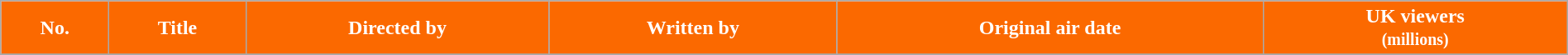<table class="wikitable plainrowheaders" style="width:100%;">
<tr>
<th style="color:#fff; background:#FB6900;">No.</th>
<th style="color:#fff; background:#FB6900;">Title</th>
<th style="color:#fff; background:#FB6900;">Directed by</th>
<th style="color:#fff; background:#FB6900;">Written by</th>
<th style="color:#fff; background:#FB6900;">Original air date</th>
<th style="color:#fff; background:#FB6900;">UK viewers<br><small>(millions)</small></th>
</tr>
<tr>
</tr>
</table>
